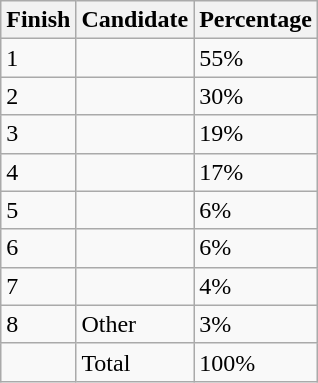<table class="wikitable sortable">
<tr>
<th>Finish</th>
<th>Candidate</th>
<th>Percentage</th>
</tr>
<tr>
<td>1</td>
<td></td>
<td>55%</td>
</tr>
<tr>
<td>2</td>
<td></td>
<td>30%</td>
</tr>
<tr>
<td>3</td>
<td></td>
<td>19%</td>
</tr>
<tr>
<td>4</td>
<td></td>
<td>17%</td>
</tr>
<tr>
<td>5</td>
<td></td>
<td>6%</td>
</tr>
<tr>
<td>6</td>
<td></td>
<td>6%</td>
</tr>
<tr>
<td>7</td>
<td></td>
<td>4%</td>
</tr>
<tr>
<td>8</td>
<td>Other</td>
<td>3%</td>
</tr>
<tr>
<td></td>
<td>Total</td>
<td>100%</td>
</tr>
</table>
